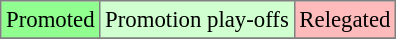<table style="font-size: 95%; border: gray solid 1px; border-collapse: collapse;text-align:center;" cellspacing="0" cellpadding="3" border="1" bgcolor="#f7f8ff">
<tr>
<td bgcolor="#90ff90" align="left">Promoted</td>
<td bgcolor="#D0FFD0" align="left">Promotion play-offs</td>
<td bgcolor="#FFBBBB" align="left">Relegated</td>
</tr>
<tr>
</tr>
</table>
